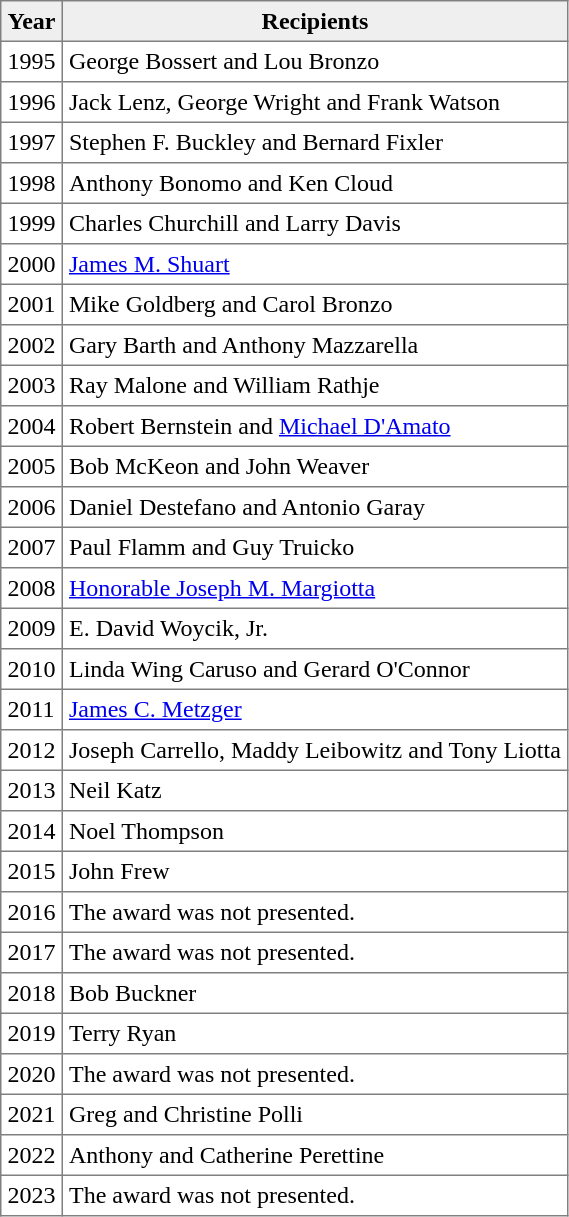<table class="toccolours" border="1" cellpadding="4" cellspacing="2" style="border-collapse: collapse;">
<tr bgcolor="#efefef">
<th>Year</th>
<th>Recipients</th>
</tr>
<tr>
<td>1995</td>
<td>George Bossert and Lou Bronzo</td>
</tr>
<tr>
<td>1996</td>
<td>Jack Lenz, George Wright and Frank Watson</td>
</tr>
<tr>
<td>1997</td>
<td>Stephen F. Buckley and Bernard Fixler</td>
</tr>
<tr>
<td>1998</td>
<td>Anthony Bonomo and Ken Cloud</td>
</tr>
<tr>
<td>1999</td>
<td>Charles Churchill and Larry Davis</td>
</tr>
<tr>
<td>2000</td>
<td><a href='#'>James M. Shuart</a></td>
</tr>
<tr>
<td>2001</td>
<td>Mike Goldberg and Carol Bronzo</td>
</tr>
<tr>
<td>2002</td>
<td>Gary Barth and Anthony Mazzarella</td>
</tr>
<tr>
<td>2003</td>
<td>Ray Malone and William Rathje</td>
</tr>
<tr>
<td>2004</td>
<td>Robert Bernstein and <a href='#'>Michael D'Amato</a></td>
</tr>
<tr>
<td>2005</td>
<td>Bob McKeon and John Weaver</td>
</tr>
<tr>
<td>2006</td>
<td>Daniel Destefano and Antonio Garay</td>
</tr>
<tr>
<td>2007</td>
<td>Paul Flamm and Guy Truicko</td>
</tr>
<tr>
<td>2008</td>
<td><a href='#'>Honorable Joseph M. Margiotta</a></td>
</tr>
<tr>
<td>2009</td>
<td>E. David Woycik, Jr.</td>
</tr>
<tr>
<td>2010</td>
<td>Linda Wing Caruso and Gerard O'Connor</td>
</tr>
<tr>
<td>2011</td>
<td><a href='#'>James C. Metzger</a></td>
</tr>
<tr>
<td>2012</td>
<td>Joseph Carrello, Maddy Leibowitz and Tony Liotta</td>
</tr>
<tr>
<td>2013</td>
<td>Neil Katz</td>
</tr>
<tr>
<td>2014</td>
<td>Noel Thompson</td>
</tr>
<tr>
<td>2015</td>
<td>John Frew</td>
</tr>
<tr>
<td>2016</td>
<td>The award was not presented.</td>
</tr>
<tr>
<td>2017</td>
<td>The award was not presented.</td>
</tr>
<tr>
<td>2018</td>
<td>Bob Buckner</td>
</tr>
<tr>
<td>2019</td>
<td>Terry Ryan</td>
</tr>
<tr>
<td>2020</td>
<td>The award was not presented.</td>
</tr>
<tr>
<td>2021</td>
<td>Greg and Christine Polli</td>
</tr>
<tr>
<td>2022</td>
<td>Anthony and Catherine Perettine</td>
</tr>
<tr>
<td>2023</td>
<td>The award was not presented.</td>
</tr>
</table>
